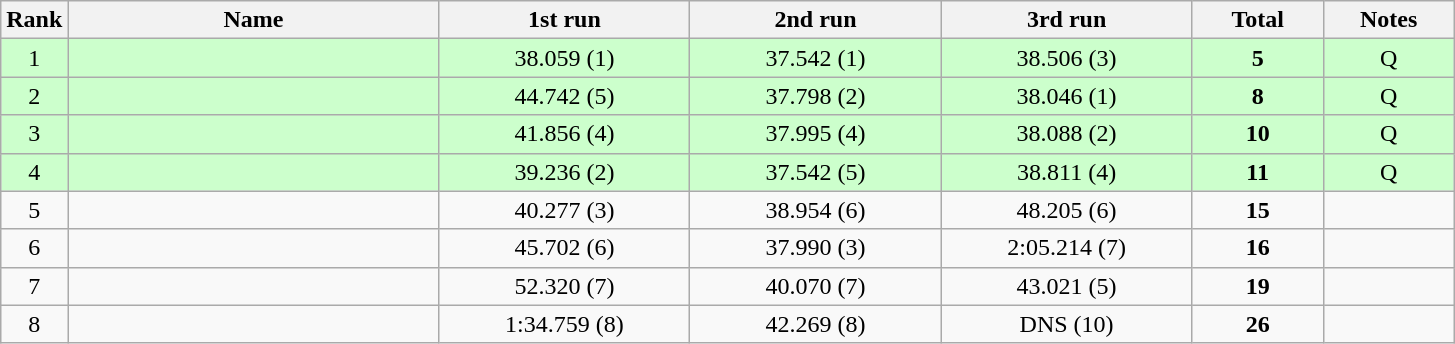<table class="sortable wikitable" style="text-align:center;">
<tr>
<th>Rank</th>
<th style="width:15em">Name</th>
<th style="width:10em">1st run</th>
<th style="width:10em">2nd run</th>
<th style="width:10em">3rd run</th>
<th style="width:5em">Total</th>
<th style="width:5em">Notes</th>
</tr>
<tr bgcolor=ccffcc>
<td>1</td>
<td align=left></td>
<td>38.059 (1)</td>
<td>37.542 (1)</td>
<td>38.506 (3)</td>
<td><strong>5</strong></td>
<td>Q</td>
</tr>
<tr bgcolor=ccffcc>
<td>2</td>
<td align=left></td>
<td>44.742 (5)</td>
<td>37.798 (2)</td>
<td>38.046 (1)</td>
<td><strong>8</strong></td>
<td>Q</td>
</tr>
<tr bgcolor=ccffcc>
<td>3</td>
<td align=left></td>
<td>41.856 (4)</td>
<td>37.995 (4)</td>
<td>38.088 (2)</td>
<td><strong>10</strong></td>
<td>Q</td>
</tr>
<tr bgcolor=ccffcc>
<td>4</td>
<td align=left></td>
<td>39.236 (2)</td>
<td>37.542 (5)</td>
<td>38.811 (4)</td>
<td><strong>11</strong></td>
<td>Q</td>
</tr>
<tr>
<td>5</td>
<td align=left></td>
<td>40.277 (3)</td>
<td>38.954 (6)</td>
<td>48.205 (6)</td>
<td><strong>15</strong></td>
<td></td>
</tr>
<tr>
<td>6</td>
<td align=left></td>
<td>45.702 (6)</td>
<td>37.990 (3)</td>
<td>2:05.214 (7)</td>
<td><strong>16</strong></td>
<td></td>
</tr>
<tr>
<td>7</td>
<td align=left></td>
<td>52.320 (7)</td>
<td>40.070 (7)</td>
<td>43.021 (5)</td>
<td><strong>19</strong></td>
<td></td>
</tr>
<tr>
<td>8</td>
<td align=left></td>
<td>1:34.759 (8)</td>
<td>42.269 (8)</td>
<td>DNS (10)</td>
<td><strong>26</strong></td>
<td></td>
</tr>
</table>
